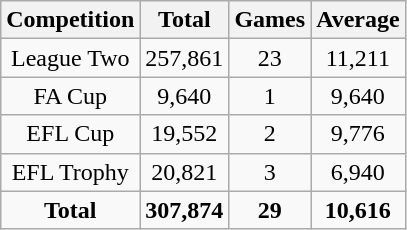<table class="wikitable" style="text-align: center">
<tr>
<th>Competition</th>
<th>Total</th>
<th>Games</th>
<th>Average</th>
</tr>
<tr>
<td>League Two</td>
<td>257,861</td>
<td>23</td>
<td>11,211</td>
</tr>
<tr>
<td>FA Cup</td>
<td>9,640</td>
<td>1</td>
<td>9,640</td>
</tr>
<tr>
<td>EFL Cup</td>
<td>19,552</td>
<td>2</td>
<td>9,776</td>
</tr>
<tr>
<td>EFL Trophy</td>
<td>20,821</td>
<td>3</td>
<td>6,940</td>
</tr>
<tr>
<td><strong>Total</strong></td>
<td><strong>307,874</strong></td>
<td><strong>29</strong></td>
<td><strong>10,616</strong></td>
</tr>
</table>
